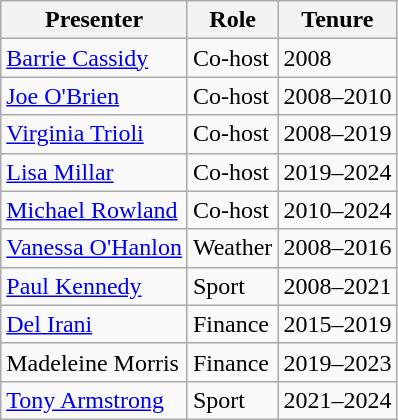<table class="wikitable sortable">
<tr>
<th>Presenter</th>
<th>Role</th>
<th>Tenure</th>
</tr>
<tr>
<td><a href='#'>Barrie Cassidy</a></td>
<td>Co-host</td>
<td>2008</td>
</tr>
<tr>
<td><a href='#'>Joe O'Brien</a></td>
<td>Co-host</td>
<td>2008–2010</td>
</tr>
<tr>
<td><a href='#'>Virginia Trioli</a></td>
<td>Co-host</td>
<td>2008–2019</td>
</tr>
<tr>
<td><a href='#'>Lisa Millar</a></td>
<td>Co-host</td>
<td>2019–2024</td>
</tr>
<tr>
<td><a href='#'>Michael Rowland</a></td>
<td>Co-host</td>
<td>2010–2024</td>
</tr>
<tr>
<td><a href='#'>Vanessa O'Hanlon</a></td>
<td>Weather</td>
<td>2008–2016</td>
</tr>
<tr>
<td><a href='#'>Paul Kennedy</a></td>
<td>Sport</td>
<td>2008–2021</td>
</tr>
<tr>
<td><a href='#'>Del Irani</a></td>
<td>Finance</td>
<td>2015–2019</td>
</tr>
<tr>
<td>Madeleine Morris</td>
<td>Finance</td>
<td 2019–2023>2019–2023</td>
</tr>
<tr>
<td><a href='#'>Tony Armstrong</a></td>
<td>Sport</td>
<td>2021–2024</td>
</tr>
</table>
